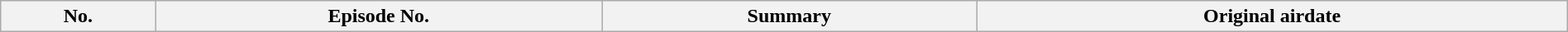<table class="wikitable plainrowheaders" style="width:100%; margin:auto;">
<tr>
<th>No.</th>
<th>Episode No.</th>
<th>Summary</th>
<th>Original airdate<br>




</th>
</tr>
</table>
